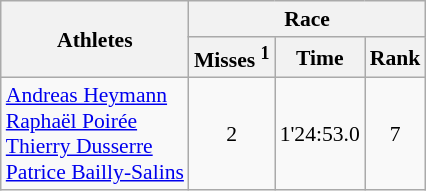<table class="wikitable" border="1" style="font-size:90%">
<tr>
<th rowspan=2>Athletes</th>
<th colspan=3>Race</th>
</tr>
<tr>
<th>Misses <sup>1</sup></th>
<th>Time</th>
<th>Rank</th>
</tr>
<tr>
<td><a href='#'>Andreas Heymann</a><br><a href='#'>Raphaël Poirée</a><br><a href='#'>Thierry Dusserre</a><br><a href='#'>Patrice Bailly-Salins</a></td>
<td align=center>2</td>
<td align=center>1'24:53.0</td>
<td align=center>7</td>
</tr>
</table>
